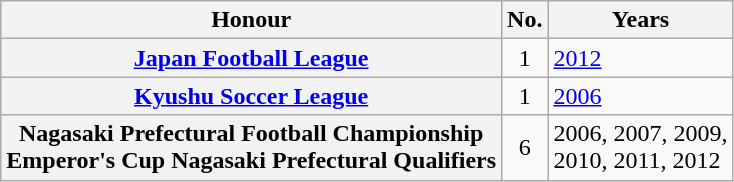<table class="wikitable plainrowheaders">
<tr>
<th scope=col>Honour</th>
<th scope=col>No.</th>
<th scope=col>Years</th>
</tr>
<tr>
<th scope=row><a href='#'>Japan Football League</a></th>
<td align="center">1</td>
<td><a href='#'>2012</a></td>
</tr>
<tr>
<th scope=row><a href='#'>Kyushu Soccer League</a></th>
<td align="center">1</td>
<td><a href='#'>2006</a></td>
</tr>
<tr>
<th scope=row>Nagasaki Prefectural Football Championship <br> Emperor's Cup Nagasaki Prefectural Qualifiers</th>
<td align="center">6</td>
<td>2006, 2007, 2009, <br> 2010, 2011, 2012</td>
</tr>
</table>
